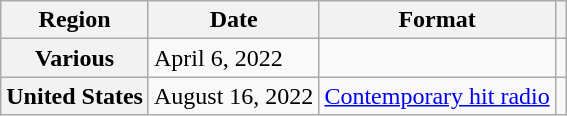<table class="wikitable plainrowheaders" border="1">
<tr>
<th scope="col">Region</th>
<th scope="col">Date</th>
<th scope="col">Format</th>
<th scope="col"></th>
</tr>
<tr>
<th scope="row">Various</th>
<td>April 6, 2022</td>
<td></td>
<td style="text-align:center;"></td>
</tr>
<tr>
<th scope="row">United States</th>
<td>August 16, 2022</td>
<td><a href='#'>Contemporary hit radio</a></td>
<td style="text-align:center;"></td>
</tr>
</table>
